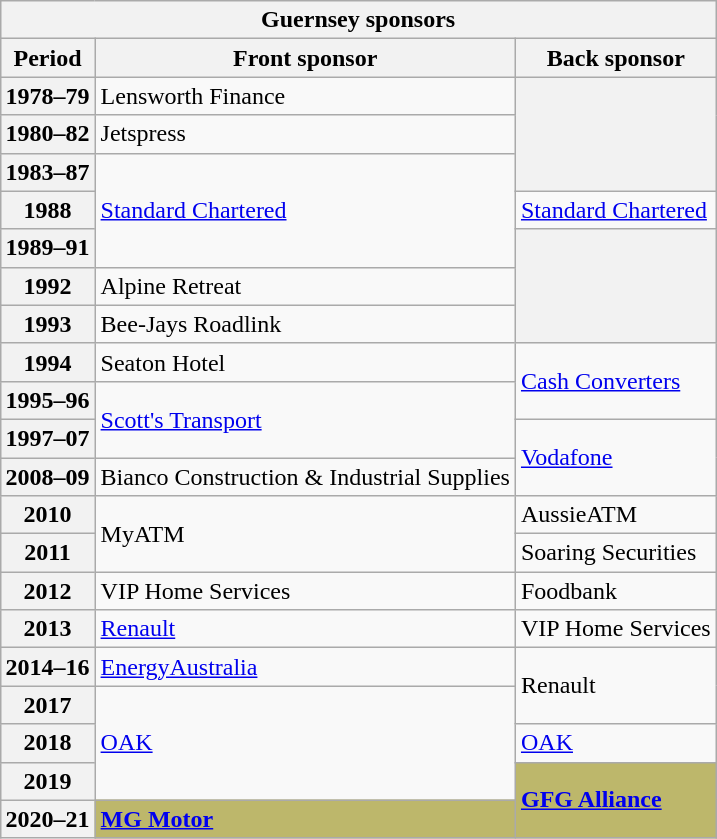<table class="wikitable mw-collapsible" align="right">
<tr>
<th colspan="3">Guernsey sponsors</th>
</tr>
<tr>
<th>Period</th>
<th>Front sponsor</th>
<th>Back sponsor</th>
</tr>
<tr>
<th>1978–79</th>
<td>Lensworth Finance</td>
<th rowspan="3"></th>
</tr>
<tr>
<th>1980–82</th>
<td>Jetspress</td>
</tr>
<tr>
<th>1983–87</th>
<td rowspan="3"><a href='#'>Standard Chartered</a></td>
</tr>
<tr>
<th>1988</th>
<td><a href='#'>Standard Chartered</a></td>
</tr>
<tr>
<th>1989–91</th>
<th rowspan="3"></th>
</tr>
<tr>
<th>1992</th>
<td>Alpine Retreat</td>
</tr>
<tr>
<th>1993</th>
<td>Bee-Jays Roadlink</td>
</tr>
<tr>
<th>1994</th>
<td>Seaton Hotel</td>
<td rowspan="2"><a href='#'>Cash Converters</a></td>
</tr>
<tr>
<th>1995–96</th>
<td rowspan="2"><a href='#'>Scott's Transport</a></td>
</tr>
<tr>
<th>1997–07</th>
<td rowspan="2"><a href='#'>Vodafone</a></td>
</tr>
<tr>
<th>2008–09</th>
<td>Bianco Construction & Industrial Supplies</td>
</tr>
<tr>
<th>2010</th>
<td rowspan="2">MyATM</td>
<td>AussieATM</td>
</tr>
<tr>
<th>2011</th>
<td>Soaring Securities</td>
</tr>
<tr>
<th>2012</th>
<td>VIP Home Services</td>
<td>Foodbank </td>
</tr>
<tr>
<th>2013</th>
<td><a href='#'>Renault</a></td>
<td>VIP Home Services</td>
</tr>
<tr>
<th>2014–16</th>
<td><a href='#'>EnergyAustralia</a></td>
<td rowspan="2">Renault</td>
</tr>
<tr>
<th>2017</th>
<td rowspan="3"><a href='#'>OAK</a></td>
</tr>
<tr>
<th>2018</th>
<td><a href='#'>OAK</a></td>
</tr>
<tr>
<th>2019</th>
<td rowspan="2" style="background:#bdb76b;"><strong><a href='#'>GFG Alliance</a></strong></td>
</tr>
<tr>
<th>2020–21</th>
<td style="background:#bdb76b;"><strong><a href='#'>MG Motor</a></strong></td>
</tr>
</table>
